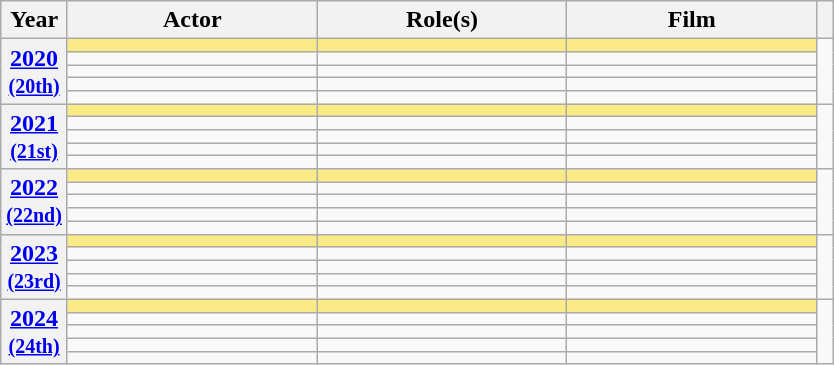<table class="wikitable sortable">
<tr>
<th scope="col" style="width:8%;">Year</th>
<th scope="col" style="width:30%;">Actor</th>
<th scope="col" style="width:30%;">Role(s)</th>
<th scope="col" style="width:30%;">Film</th>
<th scope="col" style="width:2%;" class="unsortable"></th>
</tr>
<tr>
<th scope="row" rowspan=5 style="text-align:center"><a href='#'>2020</a> <br><small><a href='#'>(20th)</a> </small></th>
<td style="background:#FAEB86;"><strong></strong></td>
<td style="background:#FAEB86;"><strong></strong></td>
<td style="background:#FAEB86;"><strong></strong></td>
<td rowspan=5></td>
</tr>
<tr>
<td></td>
<td></td>
<td></td>
</tr>
<tr>
<td></td>
<td></td>
<td></td>
</tr>
<tr>
<td></td>
<td></td>
<td></td>
</tr>
<tr>
<td></td>
<td></td>
<td></td>
</tr>
<tr>
<th scope="row" rowspan=5 style="text-align:center"><a href='#'>2021</a> <br><small><a href='#'>(21st)</a> </small></th>
<td style="background:#FAEB86;"><strong></strong></td>
<td style="background:#FAEB86;"><strong></strong></td>
<td style="background:#FAEB86;"><strong></strong></td>
<td rowspan=5></td>
</tr>
<tr>
<td></td>
<td></td>
<td></td>
</tr>
<tr>
<td></td>
<td></td>
<td></td>
</tr>
<tr>
<td></td>
<td></td>
<td></td>
</tr>
<tr>
<td></td>
<td></td>
<td></td>
</tr>
<tr>
<th scope="row" rowspan=5 style="text-align:center"><a href='#'>2022</a> <br><small><a href='#'>(22nd)</a> </small></th>
<td style="background:#FAEB86;"><strong></strong></td>
<td style="background:#FAEB86;"><strong></strong></td>
<td style="background:#FAEB86;"><strong></strong></td>
<td rowspan=5></td>
</tr>
<tr>
<td></td>
<td></td>
<td></td>
</tr>
<tr>
<td></td>
<td></td>
<td></td>
</tr>
<tr>
<td></td>
<td></td>
<td></td>
</tr>
<tr>
<td></td>
<td></td>
<td></td>
</tr>
<tr>
<th scope="row" rowspan=5 style="text-align:center"><a href='#'>2023</a> <br><small><a href='#'>(23rd)</a> </small></th>
<td style="background:#FAEB86;"><strong></strong></td>
<td style="background:#FAEB86;"><strong></strong></td>
<td style="background:#FAEB86;"><strong></strong></td>
<td rowspan=5></td>
</tr>
<tr>
<td></td>
<td></td>
<td></td>
</tr>
<tr>
<td></td>
<td></td>
<td></td>
</tr>
<tr>
<td></td>
<td></td>
<td></td>
</tr>
<tr>
<td></td>
<td></td>
<td></td>
</tr>
<tr>
<th scope="row" rowspan=5 style="text-align:center"><a href='#'>2024</a> <br><small><a href='#'>(24th)</a> </small></th>
<td style="background:#FAEB86;"><strong></strong></td>
<td style="background:#FAEB86;"><strong></strong></td>
<td style="background:#FAEB86;"><strong></strong></td>
<td rowspan=5></td>
</tr>
<tr>
<td></td>
<td></td>
<td></td>
</tr>
<tr>
<td></td>
<td></td>
<td></td>
</tr>
<tr>
<td></td>
<td></td>
<td></td>
</tr>
<tr>
<td></td>
<td></td>
<td></td>
</tr>
</table>
